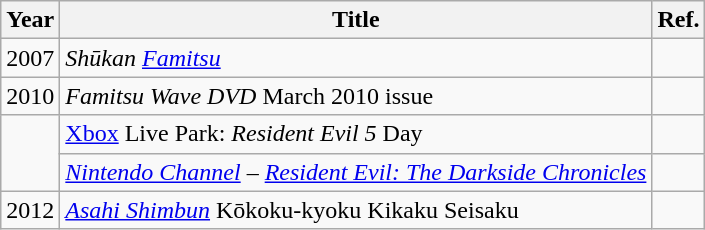<table class="wikitable">
<tr>
<th>Year</th>
<th>Title</th>
<th>Ref.</th>
</tr>
<tr>
<td>2007</td>
<td><em>Shūkan <a href='#'>Famitsu</a></em></td>
<td></td>
</tr>
<tr>
<td>2010</td>
<td><em>Famitsu Wave DVD</em> March 2010 issue</td>
<td></td>
</tr>
<tr>
<td rowspan="2"></td>
<td><a href='#'>Xbox</a> Live Park: <em>Resident Evil 5</em> Day</td>
<td></td>
</tr>
<tr>
<td><em><a href='#'>Nintendo Channel</a> – <a href='#'>Resident Evil: The Darkside Chronicles</a></em></td>
<td></td>
</tr>
<tr>
<td>2012</td>
<td><em><a href='#'>Asahi Shimbun</a></em> Kōkoku-kyoku Kikaku Seisaku</td>
<td></td>
</tr>
</table>
